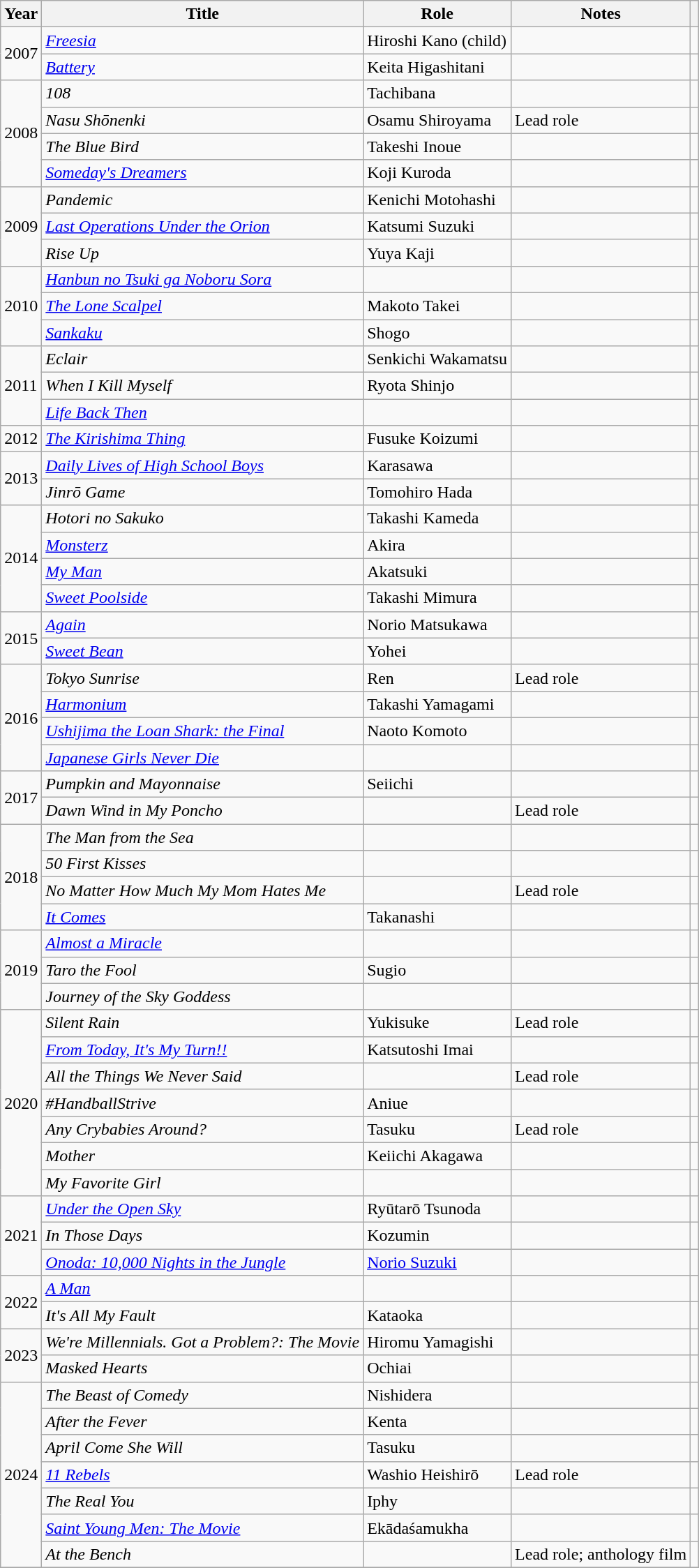<table class="wikitable">
<tr>
<th>Year</th>
<th>Title</th>
<th>Role</th>
<th>Notes</th>
<th></th>
</tr>
<tr>
<td rowspan="2">2007</td>
<td><em><a href='#'>Freesia</a></em></td>
<td>Hiroshi Kano (child)</td>
<td></td>
<td></td>
</tr>
<tr>
<td><em><a href='#'>Battery</a></em></td>
<td>Keita Higashitani</td>
<td></td>
<td></td>
</tr>
<tr>
<td rowspan="4">2008</td>
<td><em>108</em></td>
<td>Tachibana</td>
<td></td>
<td></td>
</tr>
<tr>
<td><em>Nasu Shōnenki</em></td>
<td>Osamu Shiroyama</td>
<td>Lead role</td>
<td></td>
</tr>
<tr>
<td><em>The Blue Bird</em></td>
<td>Takeshi Inoue</td>
<td></td>
<td></td>
</tr>
<tr>
<td><em><a href='#'>Someday's Dreamers</a></em></td>
<td>Koji Kuroda</td>
<td></td>
<td></td>
</tr>
<tr>
<td rowspan="3">2009</td>
<td><em>Pandemic</em></td>
<td>Kenichi Motohashi</td>
<td></td>
<td></td>
</tr>
<tr>
<td><em><a href='#'>Last Operations Under the Orion</a></em></td>
<td>Katsumi Suzuki</td>
<td></td>
<td></td>
</tr>
<tr>
<td><em>Rise Up</em></td>
<td>Yuya Kaji</td>
<td></td>
<td></td>
</tr>
<tr>
<td rowspan="3">2010</td>
<td><em><a href='#'>Hanbun no Tsuki ga Noboru Sora</a></em></td>
<td></td>
<td></td>
<td></td>
</tr>
<tr>
<td><em><a href='#'>The Lone Scalpel</a></em></td>
<td>Makoto Takei</td>
<td></td>
<td></td>
</tr>
<tr>
<td><em><a href='#'>Sankaku</a></em></td>
<td>Shogo</td>
<td></td>
<td></td>
</tr>
<tr>
<td rowspan="3">2011</td>
<td><em>Eclair</em></td>
<td>Senkichi Wakamatsu</td>
<td></td>
<td></td>
</tr>
<tr>
<td><em>When I Kill Myself </em></td>
<td>Ryota Shinjo</td>
<td></td>
<td></td>
</tr>
<tr>
<td><em><a href='#'>Life Back Then</a></em></td>
<td></td>
<td></td>
<td></td>
</tr>
<tr>
<td>2012</td>
<td><em><a href='#'>The Kirishima Thing</a></em></td>
<td>Fusuke Koizumi</td>
<td></td>
<td></td>
</tr>
<tr>
<td rowspan="2">2013</td>
<td><em><a href='#'>Daily Lives of High School Boys</a></em></td>
<td>Karasawa</td>
<td></td>
<td></td>
</tr>
<tr>
<td><em>Jinrō Game</em></td>
<td>Tomohiro Hada</td>
<td></td>
<td></td>
</tr>
<tr>
<td rowspan="4">2014</td>
<td><em>Hotori no Sakuko</em></td>
<td>Takashi Kameda</td>
<td></td>
<td></td>
</tr>
<tr>
<td><em><a href='#'>Monsterz</a></em></td>
<td>Akira</td>
<td></td>
<td></td>
</tr>
<tr>
<td><em><a href='#'>My Man</a></em></td>
<td>Akatsuki</td>
<td></td>
<td></td>
</tr>
<tr>
<td><em><a href='#'>Sweet Poolside</a></em></td>
<td>Takashi Mimura</td>
<td></td>
<td></td>
</tr>
<tr>
<td rowspan="2">2015</td>
<td><em><a href='#'>Again</a></em></td>
<td>Norio Matsukawa</td>
<td></td>
<td></td>
</tr>
<tr>
<td><em><a href='#'>Sweet Bean</a></em></td>
<td>Yohei</td>
<td></td>
<td></td>
</tr>
<tr>
<td rowspan="4">2016</td>
<td><em>Tokyo Sunrise</em></td>
<td>Ren</td>
<td>Lead role</td>
<td></td>
</tr>
<tr>
<td><em><a href='#'>Harmonium</a></em></td>
<td>Takashi Yamagami</td>
<td></td>
<td></td>
</tr>
<tr>
<td><em><a href='#'>Ushijima the Loan Shark: the Final</a></em></td>
<td>Naoto Komoto</td>
<td></td>
<td></td>
</tr>
<tr>
<td><em><a href='#'>Japanese Girls Never Die</a></em></td>
<td></td>
<td></td>
<td></td>
</tr>
<tr>
<td rowspan="2">2017</td>
<td><em>Pumpkin and Mayonnaise</em></td>
<td>Seiichi</td>
<td></td>
<td></td>
</tr>
<tr>
<td><em>Dawn Wind in My Poncho</em></td>
<td></td>
<td>Lead role</td>
<td></td>
</tr>
<tr>
<td rowspan="4">2018</td>
<td><em>The Man from the Sea</em></td>
<td></td>
<td></td>
<td></td>
</tr>
<tr>
<td><em>50 First Kisses</em></td>
<td></td>
<td></td>
<td></td>
</tr>
<tr>
<td><em>No Matter How Much My Mom Hates Me</em></td>
<td></td>
<td>Lead role</td>
<td></td>
</tr>
<tr>
<td><em><a href='#'>It Comes</a></em></td>
<td>Takanashi</td>
<td></td>
<td></td>
</tr>
<tr>
<td rowspan="3">2019</td>
<td><em><a href='#'>Almost a Miracle</a></em></td>
<td></td>
<td></td>
<td></td>
</tr>
<tr>
<td><em>Taro the Fool</em></td>
<td>Sugio</td>
<td></td>
<td></td>
</tr>
<tr>
<td><em>Journey of the Sky Goddess</em></td>
<td></td>
<td></td>
<td></td>
</tr>
<tr>
<td rowspan="7">2020</td>
<td><em>Silent Rain</em></td>
<td>Yukisuke</td>
<td>Lead role</td>
<td></td>
</tr>
<tr>
<td><em><a href='#'>From Today, It's My Turn!!</a></em></td>
<td>Katsutoshi Imai</td>
<td></td>
<td></td>
</tr>
<tr>
<td><em>All the Things We Never Said</em></td>
<td></td>
<td>Lead role</td>
<td></td>
</tr>
<tr>
<td><em>#HandballStrive</em></td>
<td>Aniue</td>
<td></td>
<td></td>
</tr>
<tr>
<td><em>Any Crybabies Around?</em></td>
<td>Tasuku</td>
<td>Lead role</td>
<td></td>
</tr>
<tr>
<td><em>Mother</em></td>
<td>Keiichi Akagawa</td>
<td></td>
<td></td>
</tr>
<tr>
<td><em>My Favorite Girl</em></td>
<td></td>
<td></td>
<td></td>
</tr>
<tr>
<td rowspan=3>2021</td>
<td><em><a href='#'>Under the Open Sky</a></em></td>
<td>Ryūtarō Tsunoda</td>
<td></td>
<td></td>
</tr>
<tr>
<td><em>In Those Days</em></td>
<td>Kozumin</td>
<td></td>
<td></td>
</tr>
<tr>
<td><em><a href='#'>Onoda: 10,000 Nights in the Jungle</a></em></td>
<td><a href='#'>Norio Suzuki</a></td>
<td></td>
<td></td>
</tr>
<tr>
<td rowspan=2>2022</td>
<td><em><a href='#'>A Man</a></em></td>
<td></td>
<td></td>
<td></td>
</tr>
<tr>
<td><em>It's All My Fault</em></td>
<td>Kataoka</td>
<td></td>
<td></td>
</tr>
<tr>
<td rowspan=2>2023</td>
<td><em>We're Millennials. Got a Problem?: The Movie</em></td>
<td>Hiromu Yamagishi</td>
<td></td>
<td></td>
</tr>
<tr>
<td><em>Masked Hearts</em></td>
<td>Ochiai</td>
<td></td>
<td></td>
</tr>
<tr>
<td rowspan=7>2024</td>
<td><em>The Beast of Comedy</em></td>
<td>Nishidera</td>
<td></td>
<td></td>
</tr>
<tr>
<td><em>After the Fever</em></td>
<td>Kenta</td>
<td></td>
<td></td>
</tr>
<tr>
<td><em>April Come She Will</em></td>
<td>Tasuku</td>
<td></td>
<td></td>
</tr>
<tr>
<td><em><a href='#'>11 Rebels</a></em></td>
<td>Washio Heishirō</td>
<td>Lead role</td>
<td></td>
</tr>
<tr>
<td><em>The Real You</em></td>
<td>Iphy</td>
<td></td>
<td></td>
</tr>
<tr>
<td><em><a href='#'>Saint Young Men: The Movie</a></em></td>
<td>Ekādaśamukha</td>
<td></td>
<td></td>
</tr>
<tr>
<td><em>At the Bench</em></td>
<td></td>
<td>Lead role; anthology film</td>
<td></td>
</tr>
<tr>
</tr>
</table>
